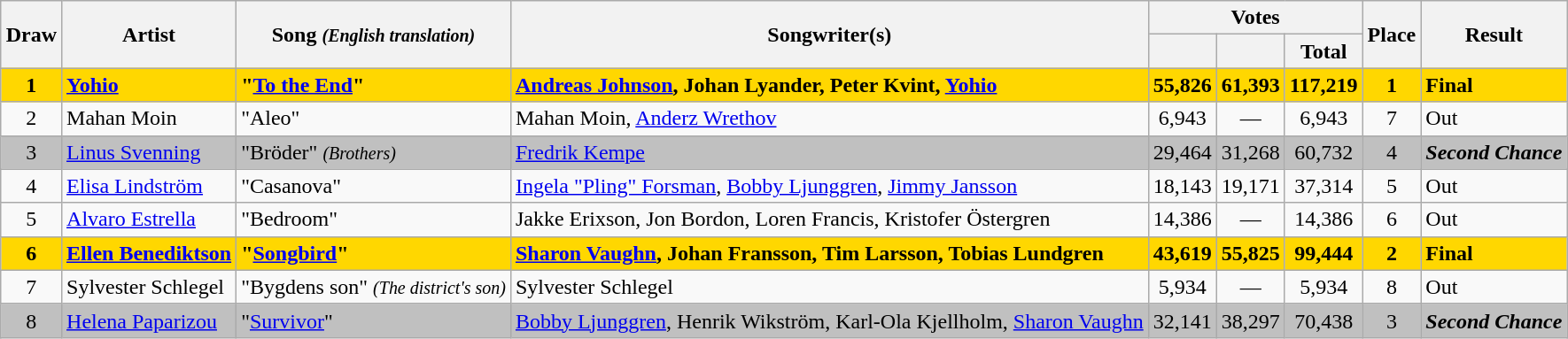<table class="sortable wikitable" style="margin: 1em auto 1em auto; text-align:center;">
<tr>
<th rowspan="2">Draw</th>
<th rowspan="2">Artist</th>
<th rowspan="2">Song <small><em>(English translation)</em></small></th>
<th rowspan="2">Songwriter(s)</th>
<th colspan="3" class="unsortable">Votes</th>
<th rowspan="2">Place</th>
<th rowspan="2">Result</th>
</tr>
<tr>
<th></th>
<th></th>
<th>Total</th>
</tr>
<tr style="font-weight:bold;background:gold;">
<td>1</td>
<td align="left"><a href='#'>Yohio</a></td>
<td align="left">"<a href='#'>To the End</a>"</td>
<td align="left"><a href='#'>Andreas Johnson</a>, Johan Lyander, Peter Kvint, <a href='#'>Yohio</a></td>
<td>55,826</td>
<td>61,393</td>
<td>117,219</td>
<td>1</td>
<td align="left">Final</td>
</tr>
<tr>
<td>2</td>
<td align="left">Mahan Moin</td>
<td align="left">"Aleo"</td>
<td align="left">Mahan Moin, <a href='#'>Anderz Wrethov</a></td>
<td>6,943</td>
<td>—</td>
<td>6,943</td>
<td>7</td>
<td align="left">Out</td>
</tr>
<tr style="background:silver;">
<td>3</td>
<td align="left"><a href='#'>Linus Svenning</a></td>
<td align="left">"Bröder" <small><em>(Brothers)</em></small></td>
<td align="left"><a href='#'>Fredrik Kempe</a></td>
<td>29,464</td>
<td>31,268</td>
<td>60,732</td>
<td>4</td>
<td align="left"><strong><em>Second Chance</em></strong></td>
</tr>
<tr>
<td>4</td>
<td align="left"><a href='#'>Elisa Lindström</a></td>
<td align="left">"Casanova"</td>
<td align="left"><a href='#'>Ingela "Pling" Forsman</a>, <a href='#'>Bobby Ljunggren</a>, <a href='#'>Jimmy Jansson</a></td>
<td>18,143</td>
<td>19,171</td>
<td>37,314</td>
<td>5</td>
<td align="left">Out</td>
</tr>
<tr>
<td>5</td>
<td align="left"><a href='#'>Alvaro Estrella</a></td>
<td align="left">"Bedroom"</td>
<td align="left">Jakke Erixson, Jon Bordon, Loren Francis, Kristofer Östergren</td>
<td>14,386</td>
<td>—</td>
<td>14,386</td>
<td>6</td>
<td align="left">Out</td>
</tr>
<tr style="font-weight:bold;background:gold;">
<td>6</td>
<td align="left"><a href='#'>Ellen Benediktson</a></td>
<td align="left">"<a href='#'>Songbird</a>"</td>
<td align="left"><a href='#'>Sharon Vaughn</a>, Johan Fransson, Tim Larsson, Tobias Lundgren</td>
<td>43,619</td>
<td>55,825</td>
<td>99,444</td>
<td>2</td>
<td align="left">Final</td>
</tr>
<tr>
<td>7</td>
<td align="left">Sylvester Schlegel</td>
<td align="left">"Bygdens son" <small><em>(The district's son)</em></small></td>
<td align="left">Sylvester Schlegel</td>
<td>5,934</td>
<td>—</td>
<td>5,934</td>
<td>8</td>
<td align="left">Out</td>
</tr>
<tr style="background:silver;">
<td>8</td>
<td align="left"><a href='#'>Helena Paparizou</a></td>
<td align="left">"<a href='#'>Survivor</a>"</td>
<td align="left"><a href='#'>Bobby Ljunggren</a>, Henrik Wikström, Karl-Ola Kjellholm, <a href='#'>Sharon Vaughn</a></td>
<td>32,141</td>
<td>38,297</td>
<td>70,438</td>
<td>3</td>
<td align="left"><strong><em>Second Chance</em></strong></td>
</tr>
</table>
